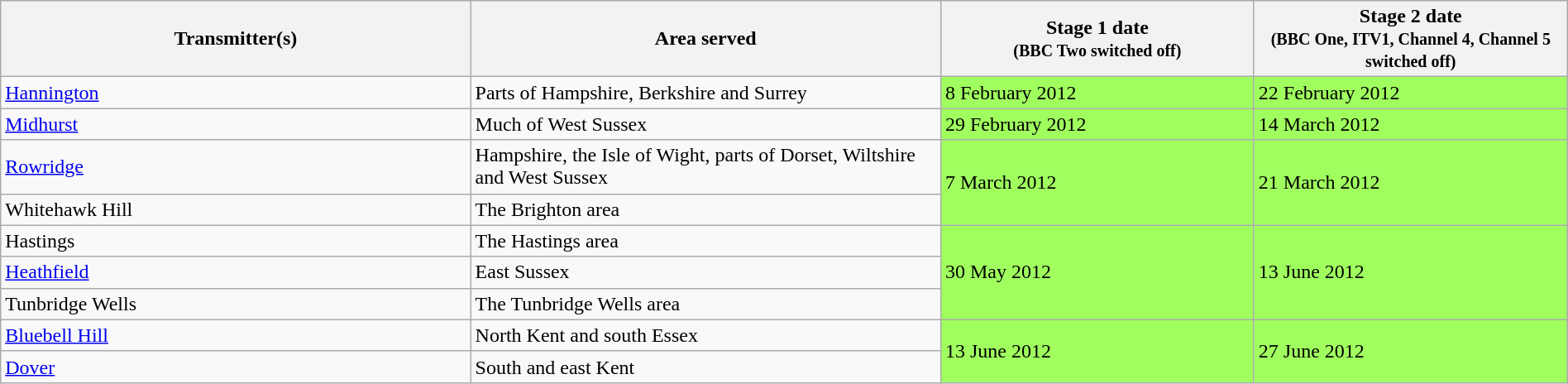<table class="wikitable" width=100%>
<tr>
<th width="30%">Transmitter(s)</th>
<th width="30%">Area served</th>
<th width="20%">Stage 1 date<br> <small>(BBC Two switched off)</small></th>
<th width="20%">Stage 2 date<br> <small>(BBC One, ITV1, Channel 4, Channel 5 switched off)</small></th>
</tr>
<tr>
<td><a href='#'>Hannington</a></td>
<td>Parts of Hampshire, Berkshire and Surrey</td>
<td bgcolor=#A0FF5F>8 February 2012</td>
<td bgcolor=#A0FF5F>22 February 2012</td>
</tr>
<tr>
<td><a href='#'>Midhurst</a></td>
<td>Much of West Sussex</td>
<td bgcolor=#A0FF5F>29 February 2012</td>
<td bgcolor=#A0FF5F>14 March 2012</td>
</tr>
<tr>
<td><a href='#'>Rowridge</a></td>
<td>Hampshire, the Isle of Wight, parts of Dorset, Wiltshire and West Sussex</td>
<td rowspan=2 bgcolor=#A0FF5F>7 March 2012</td>
<td rowspan=2 bgcolor=#A0FF5F>21 March 2012</td>
</tr>
<tr>
<td>Whitehawk Hill</td>
<td>The Brighton area</td>
</tr>
<tr>
<td>Hastings</td>
<td>The Hastings area</td>
<td rowspan=3 bgcolor=#A0FF5F>30 May 2012</td>
<td rowspan=3 bgcolor=#A0FF5F>13 June 2012</td>
</tr>
<tr>
<td><a href='#'>Heathfield</a></td>
<td>East Sussex</td>
</tr>
<tr>
<td>Tunbridge Wells</td>
<td>The Tunbridge Wells area</td>
</tr>
<tr>
<td><a href='#'>Bluebell Hill</a></td>
<td>North Kent and south Essex</td>
<td rowspan=2 bgcolor=#A0FF5F>13 June 2012</td>
<td rowspan=2 bgcolor=#A0FF5F>27 June 2012</td>
</tr>
<tr>
<td><a href='#'>Dover</a></td>
<td>South and east Kent</td>
</tr>
</table>
